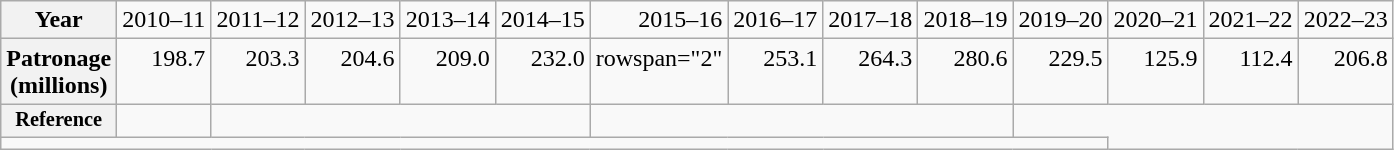<table class="wikitable" style="text-align:right; white-space:nowrap;">
<tr>
<th>Year</th>
<td>2010–11</td>
<td>2011–12</td>
<td>2012–13</td>
<td>2013–14</td>
<td>2014–15</td>
<td>2015–16</td>
<td>2016–17</td>
<td>2017–18</td>
<td>2018–19</td>
<td>2019–20</td>
<td>2020–21</td>
<td>2021–22</td>
<td>2022–23</td>
</tr>
<tr style="vertical-align: top;">
<th>Patronage<br><span>(millions)</span></th>
<td>198.7</td>
<td>203.3</td>
<td>204.6</td>
<td>209.0</td>
<td>232.0<br></td>
<td>rowspan="2" </td>
<td>253.1<br></td>
<td>264.3</td>
<td>280.6</td>
<td>229.5<br></td>
<td>125.9</td>
<td>112.4</td>
<td>206.8</td>
</tr>
<tr style="font-size:85%">
<th>Reference<br></th>
<td><br></td>
<td colspan="4"><br></td>
<td colspan="4"></td>
</tr>
<tr>
<td colspan="11" style="text-align:center;"></td>
</tr>
</table>
